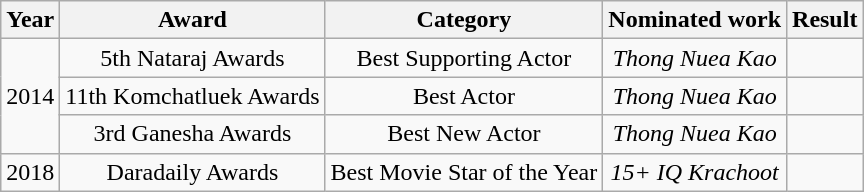<table class="wikitable sortable plainrowheaders" style="text-align:center;">
<tr>
<th>Year</th>
<th>Award</th>
<th>Category</th>
<th>Nominated work</th>
<th>Result</th>
</tr>
<tr>
<td rowspan="3">2014</td>
<td>5th Nataraj Awards</td>
<td>Best Supporting Actor</td>
<td><em>Thong Nuea Kao</em></td>
<td></td>
</tr>
<tr>
<td>11th Komchatluek Awards</td>
<td>Best Actor</td>
<td><em>Thong Nuea Kao</em></td>
<td></td>
</tr>
<tr>
<td>3rd Ganesha Awards</td>
<td>Best New Actor</td>
<td><em>Thong Nuea Kao</em></td>
<td></td>
</tr>
<tr>
<td>2018</td>
<td>Daradaily Awards</td>
<td>Best Movie Star of the Year</td>
<td><em>15+ IQ Krachoot</em></td>
<td></td>
</tr>
</table>
